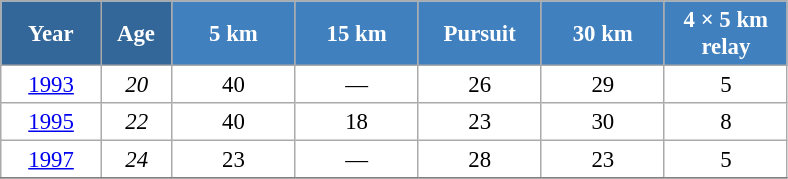<table class="wikitable" style="font-size:95%; text-align:center; border:grey solid 1px; border-collapse:collapse; background:#ffffff;">
<tr>
<th style="background-color:#369; color:white; width:60px;"> Year </th>
<th style="background-color:#369; color:white; width:40px;"> Age </th>
<th style="background-color:#4180be; color:white; width:75px;"> 5 km </th>
<th style="background-color:#4180be; color:white; width:75px;"> 15 km </th>
<th style="background-color:#4180be; color:white; width:75px;"> Pursuit </th>
<th style="background-color:#4180be; color:white; width:75px;"> 30 km </th>
<th style="background-color:#4180be; color:white; width:75px;"> 4 × 5 km <br> relay </th>
</tr>
<tr>
<td><a href='#'>1993</a></td>
<td><em>20</em></td>
<td>40</td>
<td>—</td>
<td>26</td>
<td>29</td>
<td>5</td>
</tr>
<tr>
<td><a href='#'>1995</a></td>
<td><em>22</em></td>
<td>40</td>
<td>18</td>
<td>23</td>
<td>30</td>
<td>8</td>
</tr>
<tr>
<td><a href='#'>1997</a></td>
<td><em>24</em></td>
<td>23</td>
<td>—</td>
<td>28</td>
<td>23</td>
<td>5</td>
</tr>
<tr>
</tr>
</table>
